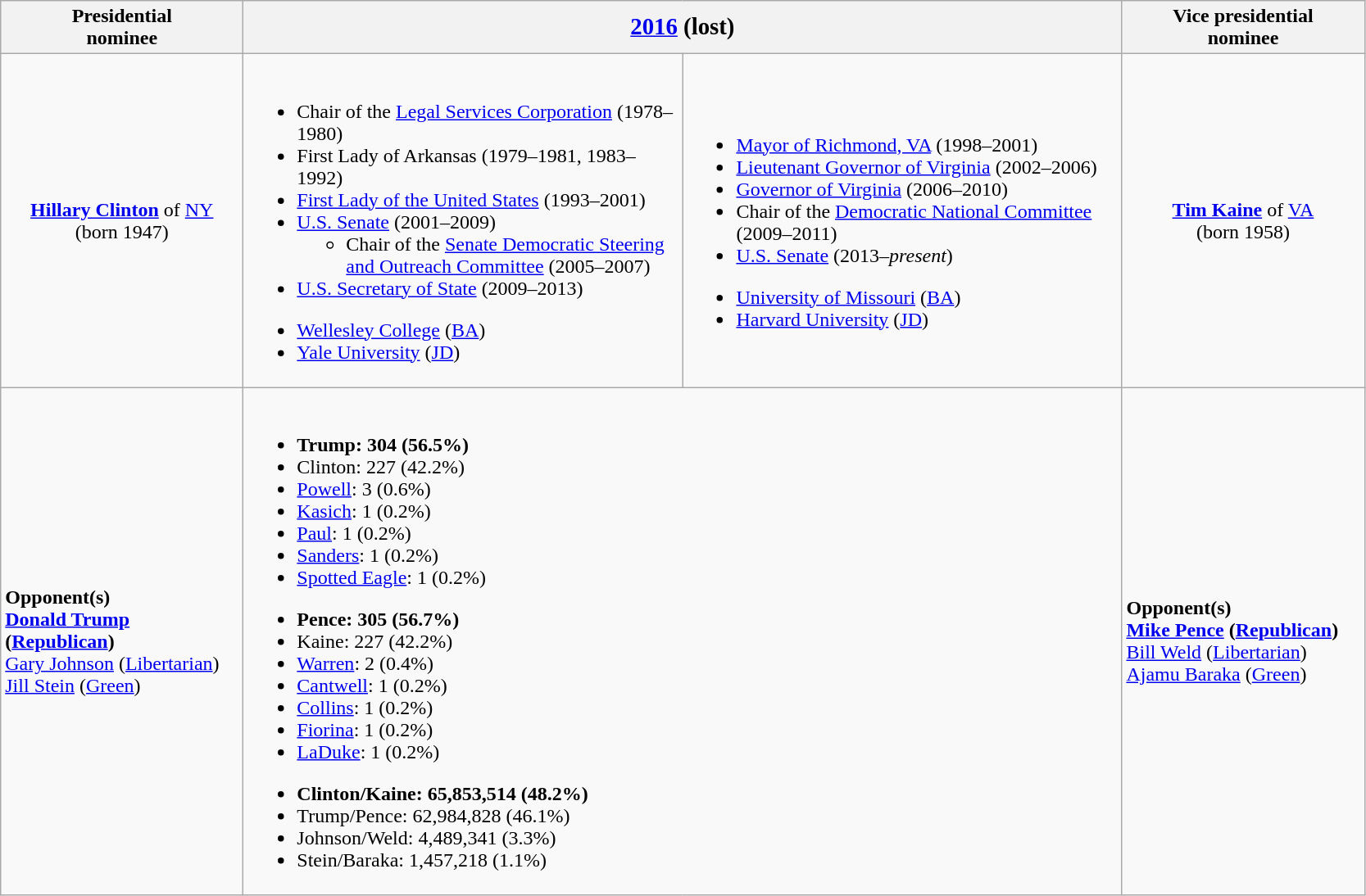<table class="wikitable">
<tr>
<th width=190>Presidential<br>nominee</th>
<th colspan=2><big><a href='#'>2016</a> (lost)</big></th>
<th width=190>Vice presidential<br>nominee</th>
</tr>
<tr>
<td style="text-align:center;"><strong><a href='#'>Hillary Clinton</a></strong> of <a href='#'>NY</a><br>(born 1947)<br></td>
<td width=350><br><ul><li>Chair of the <a href='#'>Legal Services Corporation</a> (1978–1980)</li><li>First Lady of Arkansas (1979–1981, 1983–1992)</li><li><a href='#'>First Lady of the United States</a> (1993–2001)</li><li><a href='#'>U.S. Senate</a> (2001–2009)<ul><li>Chair of the <a href='#'>Senate Democratic Steering and Outreach Committee</a> (2005–2007)</li></ul></li><li><a href='#'>U.S. Secretary of State</a> (2009–2013)</li></ul><ul><li><a href='#'>Wellesley College</a> (<a href='#'>BA</a>)</li><li><a href='#'>Yale University</a> (<a href='#'>JD</a>)</li></ul></td>
<td width=350><br><ul><li><a href='#'>Mayor of Richmond, VA</a> (1998–2001)</li><li><a href='#'>Lieutenant Governor of Virginia</a> (2002–2006)</li><li><a href='#'>Governor of Virginia</a> (2006–2010)</li><li>Chair of the <a href='#'>Democratic National Committee</a> (2009–2011)</li><li><a href='#'>U.S. Senate</a> (2013–<em>present</em>)</li></ul><ul><li><a href='#'>University of Missouri</a> (<a href='#'>BA</a>)</li><li><a href='#'>Harvard University</a> (<a href='#'>JD</a>)</li></ul></td>
<td style="text-align:center;"><strong><a href='#'>Tim Kaine</a></strong> of <a href='#'>VA</a><br>(born 1958)<br></td>
</tr>
<tr>
<td><strong>Opponent(s)</strong><br><strong><a href='#'>Donald Trump</a> (<a href='#'>Republican</a>)</strong><br><a href='#'>Gary Johnson</a> (<a href='#'>Libertarian</a>)<br><a href='#'>Jill Stein</a> (<a href='#'>Green</a>)</td>
<td colspan=2><br><ul><li><strong>Trump: 304 (56.5%)</strong></li><li>Clinton: 227 (42.2%)</li><li><a href='#'>Powell</a>: 3 (0.6%)</li><li><a href='#'>Kasich</a>: 1 (0.2%)</li><li><a href='#'>Paul</a>: 1 (0.2%)</li><li><a href='#'>Sanders</a>: 1 (0.2%)</li><li><a href='#'>Spotted Eagle</a>: 1 (0.2%)</li></ul><ul><li><strong>Pence: 305 (56.7%)</strong></li><li>Kaine: 227 (42.2%)</li><li><a href='#'>Warren</a>: 2 (0.4%)</li><li><a href='#'>Cantwell</a>: 1 (0.2%)</li><li><a href='#'>Collins</a>: 1 (0.2%)</li><li><a href='#'>Fiorina</a>: 1 (0.2%)</li><li><a href='#'>LaDuke</a>: 1 (0.2%)</li></ul><ul><li><strong>Clinton/Kaine: 65,853,514 (48.2%)</strong></li><li>Trump/Pence: 62,984,828 (46.1%)</li><li>Johnson/Weld: 4,489,341 (3.3%)</li><li>Stein/Baraka: 1,457,218 (1.1%)</li></ul></td>
<td><strong>Opponent(s)</strong><br><strong><a href='#'>Mike Pence</a> (<a href='#'>Republican</a>)</strong><br><a href='#'>Bill Weld</a> (<a href='#'>Libertarian</a>)<br><a href='#'>Ajamu Baraka</a> (<a href='#'>Green</a>)</td>
</tr>
</table>
